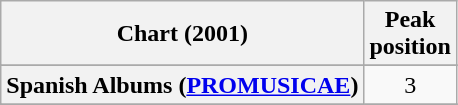<table class="wikitable sortable plainrowheaders" style="text-align:center;">
<tr>
<th scope="col">Chart (2001)</th>
<th scope="col">Peak<br>position</th>
</tr>
<tr>
</tr>
<tr>
</tr>
<tr>
</tr>
<tr>
</tr>
<tr>
</tr>
<tr>
</tr>
<tr>
</tr>
<tr>
</tr>
<tr>
</tr>
<tr>
</tr>
<tr>
</tr>
<tr>
</tr>
<tr>
</tr>
<tr>
</tr>
<tr>
<th scope="row">Spanish Albums (<a href='#'>PROMUSICAE</a>)</th>
<td align="center">3</td>
</tr>
<tr>
</tr>
<tr>
</tr>
<tr>
</tr>
<tr>
</tr>
</table>
